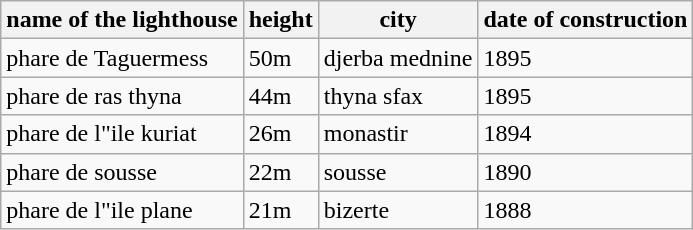<table class="wikitable">
<tr>
<th>name of the lighthouse</th>
<th>height</th>
<th>city</th>
<th>date of construction</th>
</tr>
<tr>
<td>phare de Taguermess</td>
<td>50m</td>
<td>djerba mednine</td>
<td>1895</td>
</tr>
<tr>
<td>phare de ras thyna</td>
<td>44m</td>
<td>thyna sfax</td>
<td>1895</td>
</tr>
<tr>
<td>phare de l"ile kuriat</td>
<td>26m</td>
<td>monastir</td>
<td>1894</td>
</tr>
<tr>
<td>phare de sousse</td>
<td>22m</td>
<td>sousse</td>
<td>1890</td>
</tr>
<tr>
<td>phare de l"ile plane</td>
<td>21m</td>
<td>bizerte</td>
<td>1888</td>
</tr>
</table>
